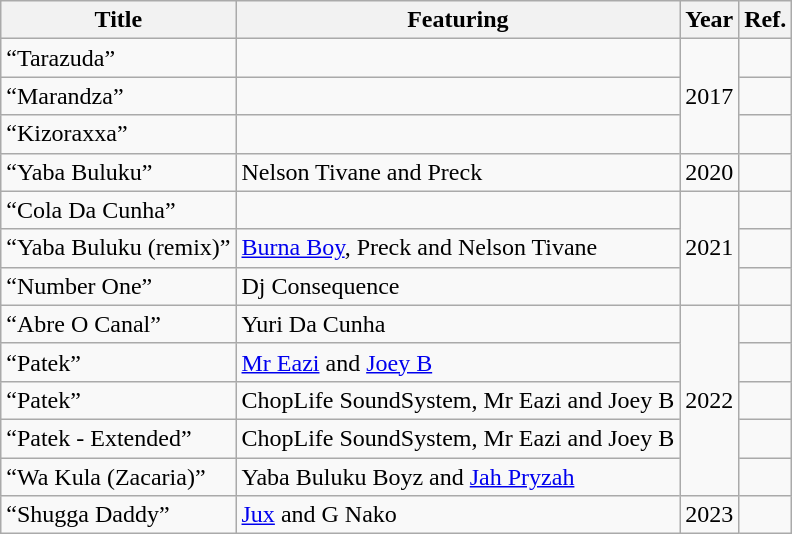<table class="wikitable">
<tr>
<th>Title</th>
<th>Featuring</th>
<th>Year</th>
<th>Ref.</th>
</tr>
<tr>
<td>“Tarazuda”</td>
<td></td>
<td rowspan="3">2017</td>
<td></td>
</tr>
<tr>
<td>“Marandza”</td>
<td></td>
<td></td>
</tr>
<tr>
<td>“Kizoraxxa”</td>
<td></td>
<td></td>
</tr>
<tr>
<td>“Yaba Buluku”</td>
<td>Nelson Tivane and Preck</td>
<td>2020</td>
<td></td>
</tr>
<tr>
<td>“Cola Da Cunha”</td>
<td></td>
<td rowspan="3">2021</td>
<td></td>
</tr>
<tr>
<td>“Yaba Buluku (remix)”</td>
<td><a href='#'>Burna Boy</a>, Preck and Nelson Tivane</td>
<td></td>
</tr>
<tr>
<td>“Number One”</td>
<td>Dj Consequence</td>
<td></td>
</tr>
<tr>
<td>“Abre O Canal”</td>
<td>Yuri Da Cunha</td>
<td rowspan="5">2022</td>
<td></td>
</tr>
<tr>
<td>“Patek”</td>
<td><a href='#'>Mr Eazi</a> and <a href='#'>Joey B</a></td>
<td></td>
</tr>
<tr>
<td>“Patek”</td>
<td>ChopLife SoundSystem, Mr Eazi and Joey B</td>
<td></td>
</tr>
<tr>
<td>“Patek - Extended”</td>
<td>ChopLife SoundSystem, Mr Eazi and Joey B</td>
<td></td>
</tr>
<tr>
<td>“Wa Kula (Zacaria)”</td>
<td>Yaba Buluku Boyz and <a href='#'>Jah Pryzah</a></td>
<td></td>
</tr>
<tr>
<td>“Shugga Daddy”</td>
<td><a href='#'>Jux</a> and G Nako</td>
<td>2023</td>
<td></td>
</tr>
</table>
